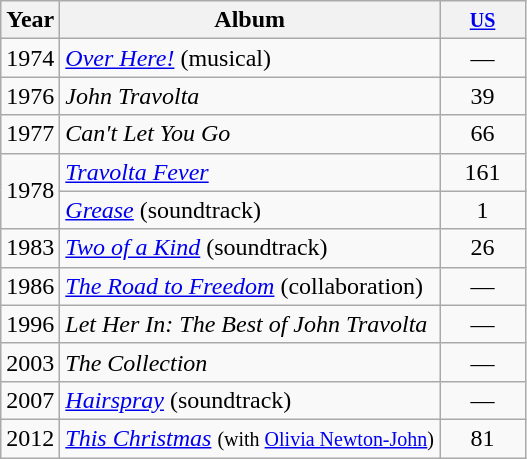<table class="wikitable">
<tr>
<th>Year</th>
<th>Album</th>
<th style="width:50px;"><small><a href='#'>US</a></small></th>
</tr>
<tr>
<td>1974</td>
<td><em><a href='#'>Over Here!</a></em> (musical)</td>
<td style="text-align:center;">—</td>
</tr>
<tr>
<td>1976</td>
<td><em>John Travolta</em></td>
<td style="text-align:center;">39</td>
</tr>
<tr>
<td>1977</td>
<td><em>Can't Let You Go</em></td>
<td style="text-align:center;">66</td>
</tr>
<tr>
<td rowspan="2">1978</td>
<td><em><a href='#'>Travolta Fever</a></em></td>
<td style="text-align:center;">161</td>
</tr>
<tr>
<td><em><a href='#'>Grease</a></em> (soundtrack)</td>
<td style="text-align:center;">1</td>
</tr>
<tr>
<td>1983</td>
<td><em><a href='#'>Two of a Kind</a></em> (soundtrack)</td>
<td style="text-align:center;">26</td>
</tr>
<tr>
<td>1986</td>
<td><em><a href='#'>The Road to Freedom</a></em> (collaboration)</td>
<td style="text-align:center;">—</td>
</tr>
<tr>
<td>1996</td>
<td><em>Let Her In: The Best of John Travolta</em></td>
<td style="text-align:center;">—</td>
</tr>
<tr>
<td>2003</td>
<td><em>The Collection</em></td>
<td style="text-align:center;">—</td>
</tr>
<tr>
<td>2007</td>
<td><em><a href='#'>Hairspray</a></em> (soundtrack)</td>
<td style="text-align:center;">—</td>
</tr>
<tr>
<td>2012</td>
<td><em><a href='#'>This Christmas</a></em> <small>(with <a href='#'>Olivia Newton-John</a>)</small></td>
<td style="text-align:center;">81</td>
</tr>
</table>
